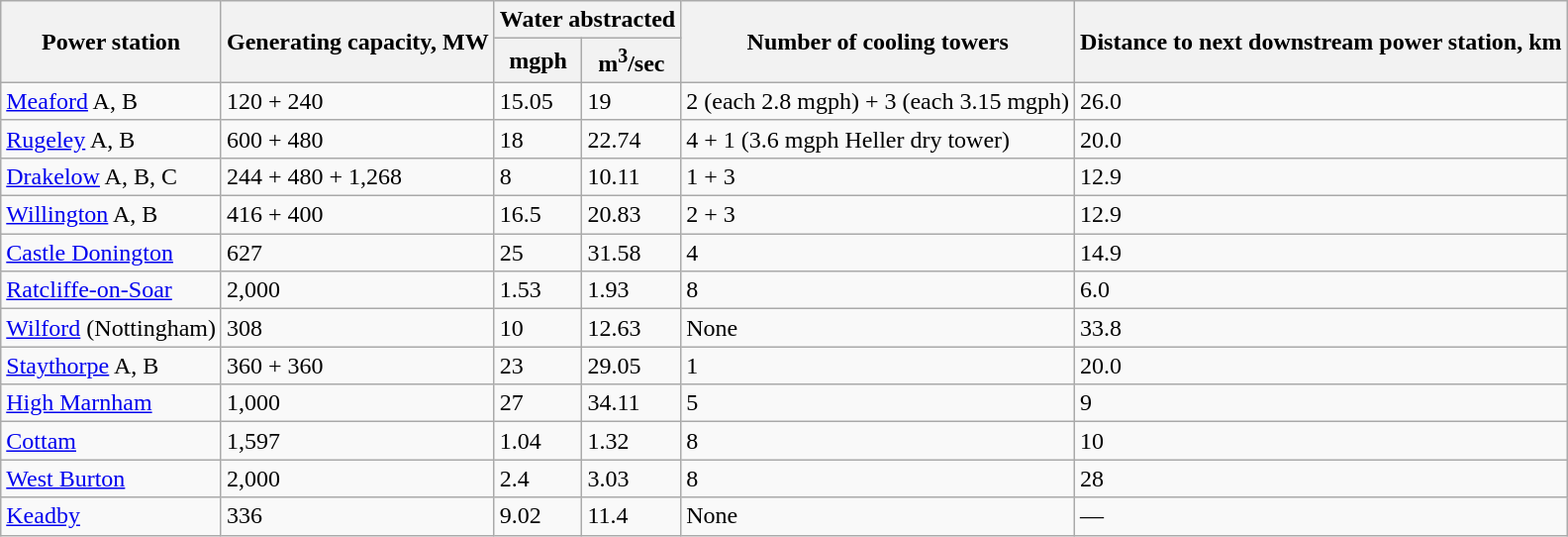<table class="wikitable">
<tr>
<th rowspan="2">Power station</th>
<th rowspan="2">Generating capacity, MW</th>
<th colspan="2">Water abstracted</th>
<th rowspan="2">Number of cooling towers</th>
<th rowspan="2">Distance to next downstream  power station, km</th>
</tr>
<tr>
<th>mgph</th>
<th>m<sup>3</sup>/sec</th>
</tr>
<tr>
<td><a href='#'>Meaford</a> A, B</td>
<td>120 + 240</td>
<td>15.05</td>
<td>19</td>
<td>2 (each 2.8 mgph) + 3 (each 3.15 mgph)</td>
<td>26.0</td>
</tr>
<tr>
<td><a href='#'>Rugeley</a> A, B</td>
<td>600 + 480</td>
<td>18</td>
<td>22.74</td>
<td>4 + 1 (3.6 mgph Heller dry tower)</td>
<td>20.0</td>
</tr>
<tr>
<td><a href='#'>Drakelow</a> A, B, C</td>
<td>244 + 480 + 1,268</td>
<td>8</td>
<td>10.11</td>
<td>1 + 3</td>
<td>12.9</td>
</tr>
<tr>
<td><a href='#'>Willington</a> A, B</td>
<td>416 + 400</td>
<td>16.5</td>
<td>20.83</td>
<td>2 + 3</td>
<td>12.9</td>
</tr>
<tr>
<td><a href='#'>Castle Donington</a></td>
<td>627</td>
<td>25</td>
<td>31.58</td>
<td>4</td>
<td>14.9</td>
</tr>
<tr>
<td><a href='#'>Ratcliffe-on-Soar</a></td>
<td>2,000</td>
<td>1.53</td>
<td>1.93</td>
<td>8</td>
<td>6.0</td>
</tr>
<tr>
<td><a href='#'>Wilford</a> (Nottingham)</td>
<td>308</td>
<td>10</td>
<td>12.63</td>
<td>None</td>
<td>33.8</td>
</tr>
<tr>
<td><a href='#'>Staythorpe</a> A, B</td>
<td>360 + 360</td>
<td>23</td>
<td>29.05</td>
<td>1</td>
<td>20.0</td>
</tr>
<tr>
<td><a href='#'>High Marnham</a></td>
<td>1,000</td>
<td>27</td>
<td>34.11</td>
<td>5</td>
<td>9</td>
</tr>
<tr>
<td><a href='#'>Cottam</a></td>
<td>1,597</td>
<td>1.04</td>
<td>1.32</td>
<td>8</td>
<td>10</td>
</tr>
<tr>
<td><a href='#'>West Burton</a></td>
<td>2,000</td>
<td>2.4</td>
<td>3.03</td>
<td>8</td>
<td>28</td>
</tr>
<tr>
<td><a href='#'>Keadby</a></td>
<td>336</td>
<td>9.02</td>
<td>11.4</td>
<td>None</td>
<td>—</td>
</tr>
</table>
